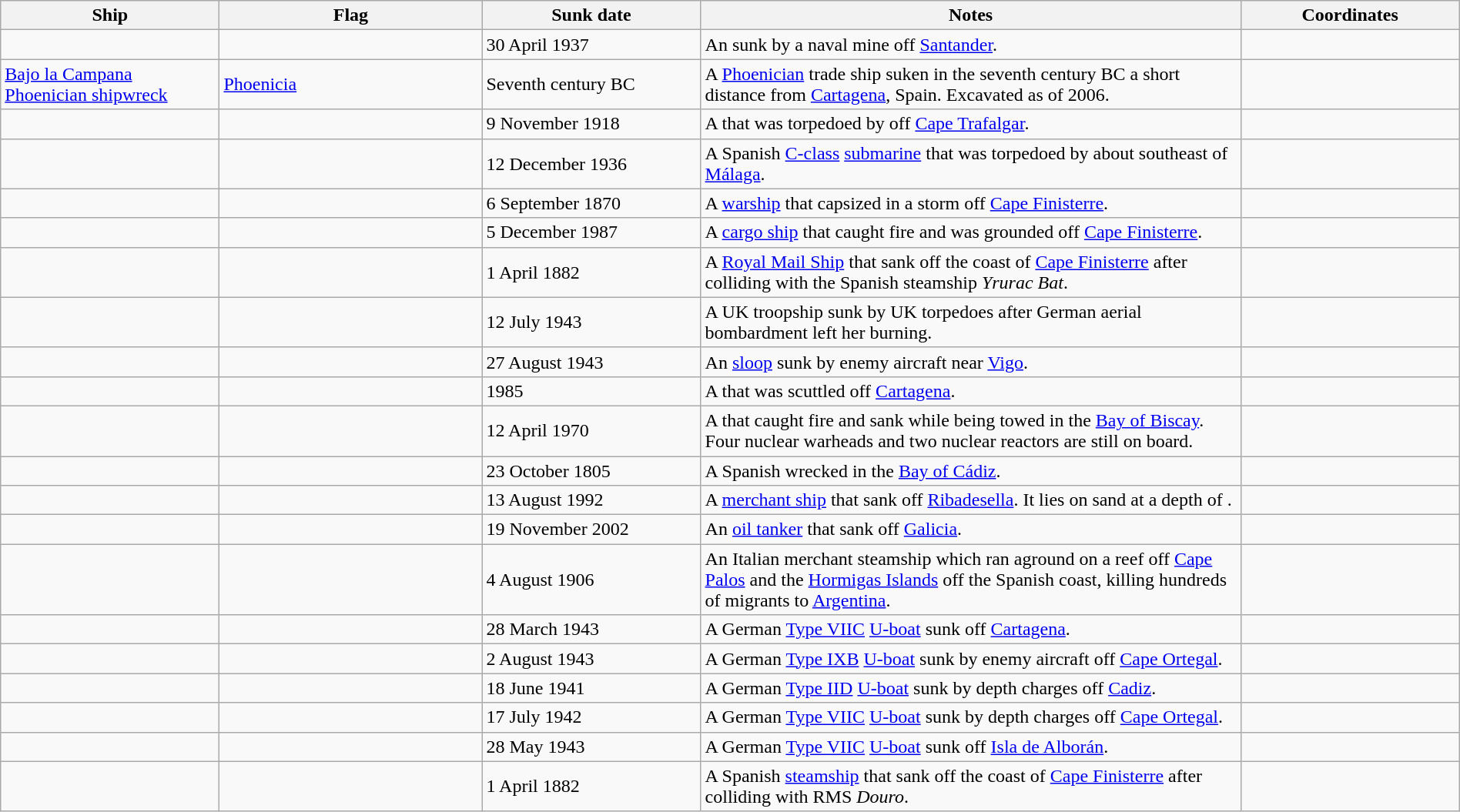<table class=wikitable | style = "width:100%">
<tr>
<th style="width:15%">Ship</th>
<th style="width:18%">Flag</th>
<th style="width:15%">Sunk date</th>
<th style="width:37%">Notes</th>
<th style="width:15%">Coordinates</th>
</tr>
<tr>
<td></td>
<td></td>
<td>30 April 1937</td>
<td>An  sunk by a naval mine off <a href='#'>Santander</a>.</td>
<td></td>
</tr>
<tr>
<td><a href='#'>Bajo la Campana Phoenician shipwreck</a></td>
<td><a href='#'>Phoenicia</a></td>
<td>Seventh century BC</td>
<td>A <a href='#'>Phoenician</a> trade ship suken in the seventh century BC a short distance from <a href='#'>Cartagena</a>, Spain. Excavated as of 2006.</td>
<td></td>
</tr>
<tr>
<td></td>
<td></td>
<td>9 November 1918</td>
<td>A  that was torpedoed by  off <a href='#'>Cape Trafalgar</a>.</td>
<td></td>
</tr>
<tr>
<td></td>
<td></td>
<td>12 December 1936</td>
<td>A Spanish <a href='#'>C-class</a> <a href='#'>submarine</a> that was torpedoed by  about  southeast of <a href='#'>Málaga</a>.</td>
<td></td>
</tr>
<tr>
<td></td>
<td></td>
<td>6 September 1870</td>
<td>A <a href='#'>warship</a> that capsized in a storm off <a href='#'>Cape Finisterre</a>.</td>
<td></td>
</tr>
<tr>
<td></td>
<td></td>
<td>5 December 1987</td>
<td>A <a href='#'>cargo ship</a> that caught fire and was grounded off <a href='#'>Cape Finisterre</a>.</td>
<td></td>
</tr>
<tr>
<td></td>
<td></td>
<td>1 April 1882</td>
<td>A <a href='#'>Royal Mail Ship</a> that sank off the coast of <a href='#'>Cape Finisterre</a> after colliding with the Spanish steamship <em>Yrurac Bat</em>.</td>
<td></td>
</tr>
<tr>
<td></td>
<td></td>
<td>12 July 1943</td>
<td>A UK troopship sunk by UK torpedoes after German aerial bombardment left her burning.</td>
<td></td>
</tr>
<tr>
<td></td>
<td></td>
<td>27 August 1943</td>
<td>An  <a href='#'>sloop</a> sunk by enemy aircraft near <a href='#'>Vigo</a>.</td>
<td></td>
</tr>
<tr>
<td></td>
<td></td>
<td>1985</td>
<td>A  that was scuttled off <a href='#'>Cartagena</a>.</td>
<td></td>
</tr>
<tr>
<td></td>
<td></td>
<td>12 April 1970</td>
<td>A  that caught fire and sank while being towed in the <a href='#'>Bay of Biscay</a>. Four nuclear warheads and two nuclear reactors are still on board.</td>
<td></td>
</tr>
<tr>
<td></td>
<td></td>
<td>23 October 1805</td>
<td>A Spanish  wrecked in the <a href='#'>Bay of Cádiz</a>.</td>
<td></td>
</tr>
<tr>
<td></td>
<td></td>
<td>13 August 1992</td>
<td>A <a href='#'>merchant ship</a> that sank off <a href='#'>Ribadesella</a>. It lies on sand at a depth of .</td>
<td></td>
</tr>
<tr>
<td></td>
<td></td>
<td>19 November 2002</td>
<td>An <a href='#'>oil tanker</a> that sank off <a href='#'>Galicia</a>.</td>
<td></td>
</tr>
<tr>
<td></td>
<td></td>
<td>4 August 1906</td>
<td>An Italian merchant steamship which ran aground on a reef off <a href='#'>Cape Palos</a> and the <a href='#'>Hormigas Islands</a> off the Spanish coast, killing hundreds of migrants to <a href='#'>Argentina</a>.</td>
<td></td>
</tr>
<tr>
<td></td>
<td></td>
<td>28 March 1943</td>
<td>A German <a href='#'>Type VIIC</a> <a href='#'>U-boat</a> sunk off <a href='#'>Cartagena</a>.</td>
<td></td>
</tr>
<tr>
<td></td>
<td></td>
<td>2 August 1943</td>
<td>A German <a href='#'>Type IXB</a> <a href='#'>U-boat</a> sunk by enemy aircraft off <a href='#'>Cape Ortegal</a>.</td>
<td></td>
</tr>
<tr>
<td></td>
<td></td>
<td>18 June 1941</td>
<td>A German <a href='#'>Type IID</a> <a href='#'>U-boat</a> sunk by depth charges off <a href='#'>Cadiz</a>.</td>
<td></td>
</tr>
<tr>
<td></td>
<td></td>
<td>17 July 1942</td>
<td>A German <a href='#'>Type VIIC</a> <a href='#'>U-boat</a> sunk by depth charges off <a href='#'>Cape Ortegal</a>.</td>
<td></td>
</tr>
<tr>
<td></td>
<td></td>
<td>28 May 1943</td>
<td>A German <a href='#'>Type VIIC</a> <a href='#'>U-boat</a> sunk off <a href='#'>Isla de Alborán</a>.</td>
<td></td>
</tr>
<tr>
<td></td>
<td></td>
<td>1 April 1882</td>
<td>A Spanish <a href='#'>steamship</a> that sank off the coast of <a href='#'>Cape Finisterre</a> after colliding with RMS <em>Douro</em>.</td>
<td></td>
</tr>
</table>
